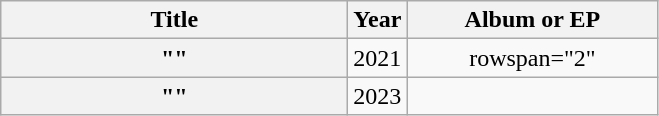<table class="wikitable plainrowheaders" style="text-align:center;">
<tr>
<th scope="col" style="width:14em;">Title</th>
<th scope="col" style="width:1em;">Year</th>
<th scope="col" style="width:10em;">Album or EP</th>
</tr>
<tr>
<th scope="row">""<br></th>
<td>2021</td>
<td>rowspan="2" </td>
</tr>
<tr>
<th scope="row">""<br></th>
<td>2023</td>
</tr>
</table>
